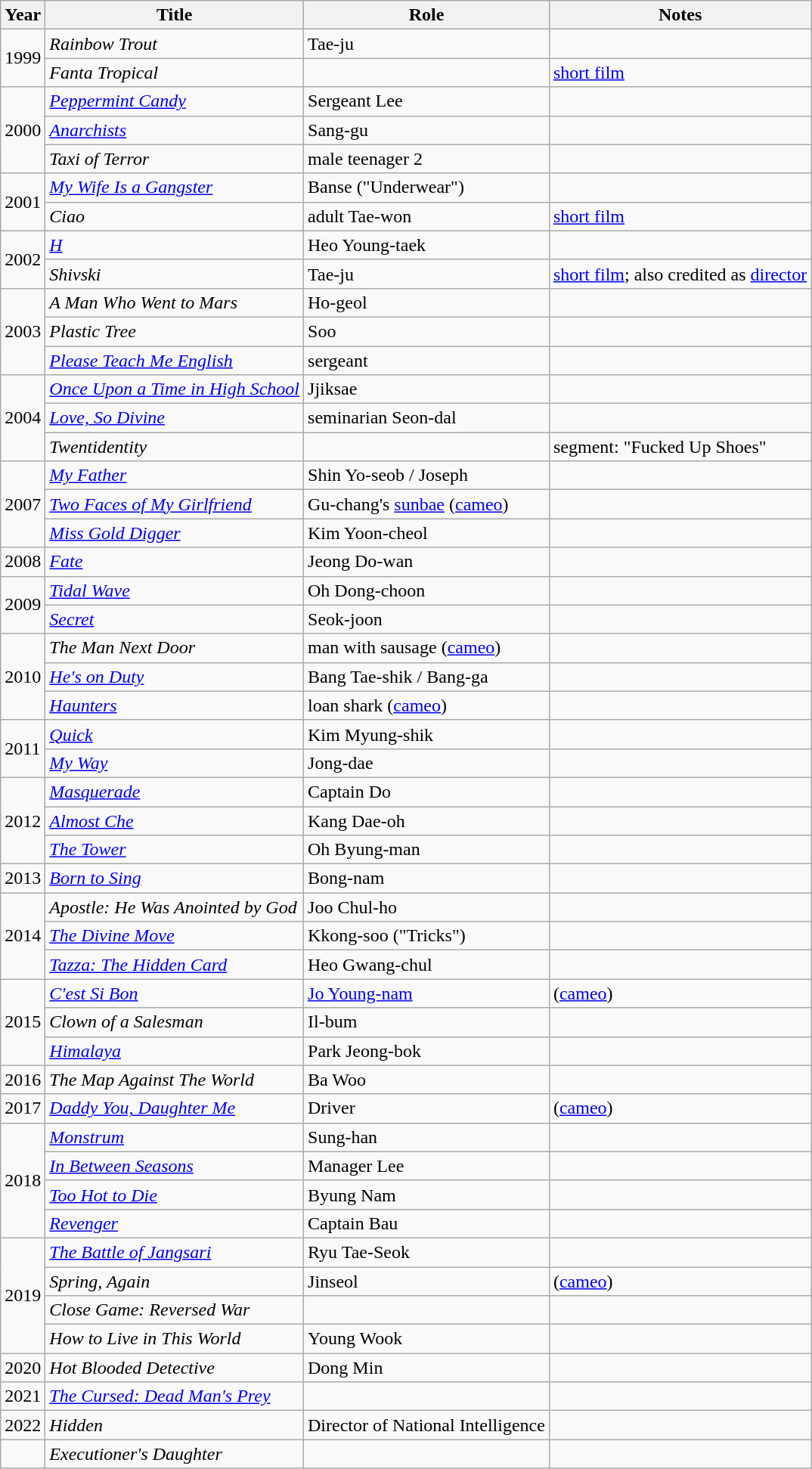<table class="wikitable">
<tr>
<th>Year</th>
<th>Title</th>
<th>Role</th>
<th>Notes</th>
</tr>
<tr>
<td rowspan=2>1999</td>
<td><em>Rainbow Trout</em></td>
<td>Tae-ju</td>
<td></td>
</tr>
<tr>
<td><em>Fanta Tropical</em></td>
<td></td>
<td><a href='#'>short film</a></td>
</tr>
<tr>
<td rowspan=3>2000</td>
<td><em><a href='#'>Peppermint Candy</a></em></td>
<td>Sergeant Lee</td>
<td></td>
</tr>
<tr>
<td><em><a href='#'>Anarchists</a></em></td>
<td>Sang-gu</td>
<td></td>
</tr>
<tr>
<td><em>Taxi of Terror</em></td>
<td>male teenager 2</td>
<td></td>
</tr>
<tr>
<td rowspan=2>2001</td>
<td><em><a href='#'>My Wife Is a Gangster</a></em></td>
<td>Banse ("Underwear")</td>
<td></td>
</tr>
<tr>
<td><em>Ciao</em></td>
<td>adult Tae-won</td>
<td><a href='#'>short film</a></td>
</tr>
<tr>
<td rowspan=2>2002</td>
<td><em><a href='#'>H</a></em></td>
<td>Heo Young-taek</td>
<td></td>
</tr>
<tr>
<td><em>Shivski</em></td>
<td>Tae-ju</td>
<td><a href='#'>short film</a>; also credited as <a href='#'>director</a></td>
</tr>
<tr>
<td rowspan=3>2003</td>
<td><em>A Man Who Went to Mars</em></td>
<td>Ho-geol</td>
<td></td>
</tr>
<tr>
<td><em>Plastic Tree</em></td>
<td>Soo</td>
<td></td>
</tr>
<tr>
<td><em><a href='#'>Please Teach Me English</a></em></td>
<td>sergeant</td>
<td></td>
</tr>
<tr>
<td rowspan=3>2004</td>
<td><em><a href='#'>Once Upon a Time in High School</a></em></td>
<td>Jjiksae</td>
<td></td>
</tr>
<tr>
<td><em><a href='#'>Love, So Divine</a></em></td>
<td>seminarian Seon-dal</td>
<td></td>
</tr>
<tr>
<td><em>Twentidentity</em></td>
<td></td>
<td>segment: "Fucked Up Shoes"</td>
</tr>
<tr>
<td rowspan=3>2007</td>
<td><em><a href='#'>My Father</a></em></td>
<td>Shin Yo-seob / Joseph</td>
<td></td>
</tr>
<tr>
<td><em><a href='#'>Two Faces of My Girlfriend</a></em></td>
<td>Gu-chang's <a href='#'>sunbae</a> (<a href='#'>cameo</a>)</td>
<td></td>
</tr>
<tr>
<td><em><a href='#'>Miss Gold Digger</a></em></td>
<td>Kim Yoon-cheol</td>
<td></td>
</tr>
<tr>
<td>2008</td>
<td><em><a href='#'>Fate</a></em></td>
<td>Jeong Do-wan</td>
<td></td>
</tr>
<tr>
<td rowspan=2>2009</td>
<td><em><a href='#'>Tidal Wave</a></em></td>
<td>Oh Dong-choon</td>
<td></td>
</tr>
<tr>
<td><em><a href='#'>Secret</a></em></td>
<td>Seok-joon</td>
<td></td>
</tr>
<tr>
<td rowspan=3>2010</td>
<td><em>The Man Next Door</em></td>
<td>man with sausage (<a href='#'>cameo</a>)</td>
<td></td>
</tr>
<tr>
<td><em><a href='#'>He's on Duty</a></em></td>
<td>Bang Tae-shik / Bang-ga</td>
<td></td>
</tr>
<tr>
<td><em><a href='#'>Haunters</a></em></td>
<td>loan shark (<a href='#'>cameo</a>)</td>
<td></td>
</tr>
<tr>
<td rowspan=2>2011</td>
<td><em><a href='#'>Quick</a></em></td>
<td>Kim Myung-shik</td>
<td></td>
</tr>
<tr>
<td><em><a href='#'>My Way</a></em></td>
<td>Jong-dae</td>
<td></td>
</tr>
<tr>
<td rowspan=3>2012</td>
<td><em><a href='#'>Masquerade</a></em></td>
<td>Captain Do</td>
<td></td>
</tr>
<tr>
<td><em><a href='#'>Almost Che</a></em></td>
<td>Kang Dae-oh</td>
<td></td>
</tr>
<tr>
<td><em><a href='#'>The Tower</a></em></td>
<td>Oh Byung-man</td>
<td></td>
</tr>
<tr>
<td>2013</td>
<td><em><a href='#'>Born to Sing</a></em></td>
<td>Bong-nam</td>
<td></td>
</tr>
<tr>
<td rowspan=3>2014</td>
<td><em>Apostle: He Was Anointed by God</em></td>
<td>Joo Chul-ho</td>
<td></td>
</tr>
<tr>
<td><em><a href='#'>The Divine Move</a></em></td>
<td>Kkong-soo ("Tricks")</td>
<td></td>
</tr>
<tr>
<td><em><a href='#'>Tazza: The Hidden Card</a></em></td>
<td>Heo Gwang-chul</td>
<td></td>
</tr>
<tr>
<td rowspan=3>2015</td>
<td><em><a href='#'>C'est Si Bon</a></em></td>
<td><a href='#'>Jo Young-nam</a></td>
<td>(<a href='#'>cameo</a>)</td>
</tr>
<tr>
<td><em>Clown of a Salesman</em></td>
<td>Il-bum</td>
<td></td>
</tr>
<tr>
<td><em><a href='#'>Himalaya</a></em></td>
<td>Park Jeong-bok</td>
<td></td>
</tr>
<tr>
<td>2016</td>
<td><em>The Map Against The World</em></td>
<td>Ba Woo</td>
<td></td>
</tr>
<tr>
<td>2017</td>
<td><em><a href='#'>Daddy You, Daughter Me</a></em></td>
<td>Driver</td>
<td>(<a href='#'>cameo</a>)</td>
</tr>
<tr>
<td rowspan=4>2018</td>
<td><em><a href='#'>Monstrum</a></em></td>
<td>Sung-han</td>
<td></td>
</tr>
<tr>
<td><em><a href='#'>In Between Seasons</a></em></td>
<td>Manager Lee</td>
<td></td>
</tr>
<tr>
<td><em><a href='#'>Too Hot to Die</a></em></td>
<td>Byung Nam</td>
<td></td>
</tr>
<tr>
<td><em><a href='#'>Revenger</a></em></td>
<td>Captain Bau</td>
<td></td>
</tr>
<tr>
<td rowspan=4>2019</td>
<td><em><a href='#'>The Battle of Jangsari</a></em></td>
<td>Ryu Tae-Seok</td>
<td></td>
</tr>
<tr>
<td><em>Spring, Again</em></td>
<td>Jinseol</td>
<td>(<a href='#'>cameo</a>)</td>
</tr>
<tr>
<td><em>Close Game: Reversed War</em></td>
<td></td>
<td></td>
</tr>
<tr>
<td><em>How to Live in This World</em></td>
<td>Young Wook</td>
<td></td>
</tr>
<tr>
<td>2020</td>
<td><em>Hot Blooded Detective</em></td>
<td>Dong Min</td>
<td></td>
</tr>
<tr>
<td>2021</td>
<td><em><a href='#'>The Cursed: Dead Man's Prey</a></em></td>
<td></td>
<td></td>
</tr>
<tr>
<td>2022</td>
<td><em>Hidden</em></td>
<td>Director of National Intelligence</td>
<td></td>
</tr>
<tr>
<td></td>
<td><em>Executioner's Daughter</em></td>
<td></td>
<td></td>
</tr>
</table>
